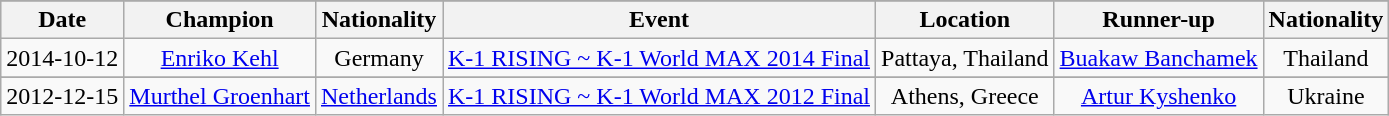<table class="wikitable" style="text-align:center">
<tr>
</tr>
<tr bgcolor="#dddddd">
<th>Date</th>
<th>Champion</th>
<th>Nationality</th>
<th>Event</th>
<th>Location</th>
<th>Runner-up</th>
<th>Nationality</th>
</tr>
<tr>
<td>2014-10-12</td>
<td><a href='#'>Enriko Kehl</a></td>
<td> Germany</td>
<td><a href='#'>K-1 RISING ~ K-1 World MAX 2014 Final</a></td>
<td>Pattaya, Thailand</td>
<td><a href='#'>Buakaw Banchamek</a></td>
<td> Thailand</td>
</tr>
<tr>
</tr>
<tr>
<td>2012-12-15</td>
<td><a href='#'>Murthel Groenhart</a></td>
<td> <a href='#'>Netherlands</a></td>
<td><a href='#'>K-1 RISING ~ K-1 World MAX 2012 Final</a></td>
<td>Athens, Greece</td>
<td><a href='#'>Artur Kyshenko</a></td>
<td> Ukraine</td>
</tr>
</table>
